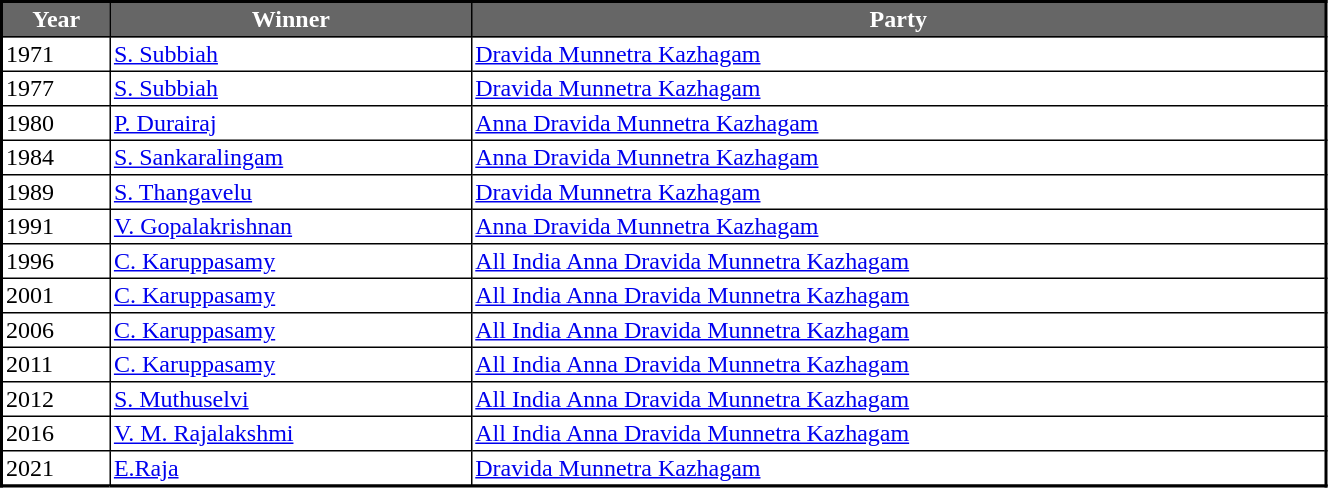<table width="70%" cellpadding="2" cellspacing="0" border="1" style="border-collapse: collapse; border: 2px #000000 solid; font-size: x-big; font-family: verdana">
<tr>
<th style="background-color:#666666; color:white">Year</th>
<th style="background-color:#666666; color:white">Winner</th>
<th style="background-color:#666666; color:white">Party</th>
</tr>
<tr --->
<td>1971</td>
<td><a href='#'>S. Subbiah</a></td>
<td><a href='#'>Dravida Munnetra Kazhagam</a></td>
</tr>
<tr --->
<td>1977</td>
<td><a href='#'>S. Subbiah</a></td>
<td><a href='#'>Dravida Munnetra Kazhagam</a></td>
</tr>
<tr --->
<td>1980</td>
<td><a href='#'>P. Durairaj</a></td>
<td><a href='#'>Anna Dravida Munnetra Kazhagam</a></td>
</tr>
<tr --->
<td>1984</td>
<td><a href='#'>S. Sankaralingam</a></td>
<td><a href='#'>Anna Dravida Munnetra Kazhagam</a></td>
</tr>
<tr --->
<td>1989</td>
<td><a href='#'>S. Thangavelu</a></td>
<td><a href='#'>Dravida Munnetra Kazhagam</a></td>
</tr>
<tr --->
<td>1991</td>
<td><a href='#'>V. Gopalakrishnan</a></td>
<td><a href='#'>Anna Dravida Munnetra Kazhagam</a></td>
</tr>
<tr --->
<td>1996</td>
<td><a href='#'>C. Karuppasamy</a></td>
<td><a href='#'>All India Anna Dravida Munnetra Kazhagam</a></td>
</tr>
<tr --->
<td>2001</td>
<td><a href='#'>C. Karuppasamy</a></td>
<td><a href='#'>All India Anna Dravida Munnetra Kazhagam</a></td>
</tr>
<tr --->
<td>2006</td>
<td><a href='#'>C. Karuppasamy</a></td>
<td><a href='#'>All India Anna Dravida Munnetra Kazhagam</a></td>
</tr>
<tr --->
<td>2011</td>
<td><a href='#'>C. Karuppasamy</a></td>
<td><a href='#'>All India Anna Dravida Munnetra Kazhagam</a></td>
</tr>
<tr --->
<td>2012</td>
<td><a href='#'>S. Muthuselvi</a></td>
<td><a href='#'>All India Anna Dravida Munnetra Kazhagam</a></td>
</tr>
<tr --->
<td>2016</td>
<td><a href='#'>V. M. Rajalakshmi</a></td>
<td><a href='#'>All India Anna Dravida Munnetra Kazhagam</a></td>
</tr>
<tr --->
<td>2021</td>
<td><a href='#'>E.Raja</a></td>
<td><a href='#'>Dravida Munnetra Kazhagam</a></td>
</tr>
<tr --->
</tr>
</table>
